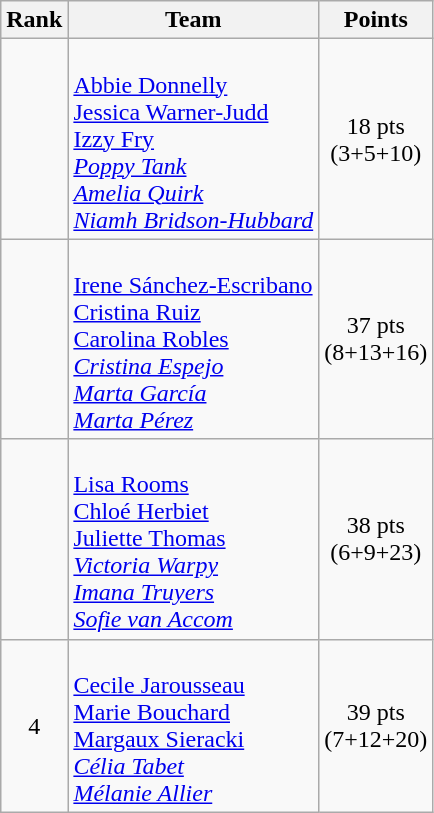<table class="wikitable sortable" style="text-align:center;">
<tr>
<th>Rank</th>
<th>Team</th>
<th>Points</th>
</tr>
<tr>
<td></td>
<td align=left><br><a href='#'>Abbie Donnelly</a><br><a href='#'>Jessica Warner-Judd</a><br><a href='#'>Izzy Fry</a><br><em><a href='#'>Poppy Tank</a><br><a href='#'>Amelia Quirk</a><br><a href='#'>Niamh Bridson-Hubbard</a></em></td>
<td>18 pts<br>(3+5+10)</td>
</tr>
<tr>
<td></td>
<td align=left><br><a href='#'>Irene Sánchez-Escribano</a><br><a href='#'>Cristina Ruiz</a><br><a href='#'>Carolina Robles</a><br><em><a href='#'>Cristina Espejo</a><br><a href='#'>Marta García</a><br><a href='#'>Marta Pérez</a></em></td>
<td>37 pts<br>(8+13+16)</td>
</tr>
<tr>
<td></td>
<td align=left><br><a href='#'>Lisa Rooms</a><br><a href='#'>Chloé Herbiet</a><br><a href='#'>Juliette Thomas</a><br><em><a href='#'>Victoria Warpy</a><br><a href='#'>Imana Truyers</a><br><a href='#'>Sofie van Accom</a></em></td>
<td>38 pts<br>(6+9+23)</td>
</tr>
<tr>
<td>4</td>
<td align=left><br><a href='#'>Cecile Jarousseau</a><br><a href='#'>Marie Bouchard</a><br><a href='#'>Margaux Sieracki</a><br><em><a href='#'>Célia Tabet</a><br><a href='#'>Mélanie Allier</a></em></td>
<td>39 pts<br>(7+12+20)</td>
</tr>
</table>
